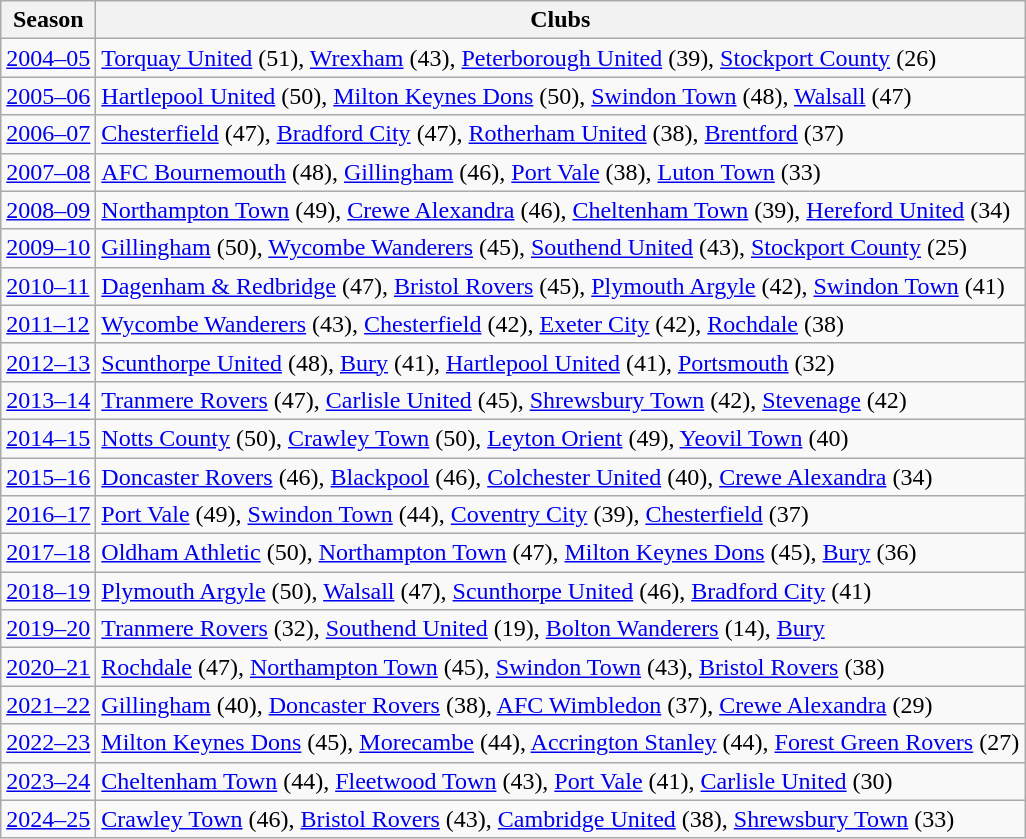<table class="wikitable sortable" style="text-align:left;">
<tr>
<th>Season</th>
<th>Clubs</th>
</tr>
<tr>
<td><a href='#'>2004–05</a></td>
<td><a href='#'>Torquay United</a> (51), <a href='#'>Wrexham</a> (43), <a href='#'>Peterborough United</a> (39), <a href='#'>Stockport County</a> (26)</td>
</tr>
<tr>
<td><a href='#'>2005–06</a></td>
<td><a href='#'>Hartlepool United</a> (50), <a href='#'>Milton Keynes Dons</a> (50), <a href='#'>Swindon Town</a> (48), <a href='#'>Walsall</a> (47)</td>
</tr>
<tr>
<td><a href='#'>2006–07</a></td>
<td><a href='#'>Chesterfield</a> (47), <a href='#'>Bradford City</a> (47), <a href='#'>Rotherham United</a> (38), <a href='#'>Brentford</a> (37)</td>
</tr>
<tr>
<td><a href='#'>2007–08</a></td>
<td><a href='#'>AFC Bournemouth</a> (48), <a href='#'>Gillingham</a> (46), <a href='#'>Port Vale</a> (38), <a href='#'>Luton Town</a> (33)</td>
</tr>
<tr>
<td><a href='#'>2008–09</a></td>
<td><a href='#'>Northampton Town</a> (49), <a href='#'>Crewe Alexandra</a> (46), <a href='#'>Cheltenham Town</a> (39), <a href='#'>Hereford United</a> (34)</td>
</tr>
<tr>
<td><a href='#'>2009–10</a></td>
<td><a href='#'>Gillingham</a> (50), <a href='#'>Wycombe Wanderers</a> (45), <a href='#'>Southend United</a> (43), <a href='#'>Stockport County</a> (25)</td>
</tr>
<tr>
<td><a href='#'>2010–11</a></td>
<td><a href='#'>Dagenham & Redbridge</a> (47), <a href='#'>Bristol Rovers</a> (45), <a href='#'>Plymouth Argyle</a> (42), <a href='#'>Swindon Town</a> (41)</td>
</tr>
<tr>
<td><a href='#'>2011–12</a></td>
<td><a href='#'>Wycombe Wanderers</a> (43), <a href='#'>Chesterfield</a> (42), <a href='#'>Exeter City</a> (42), <a href='#'>Rochdale</a> (38)</td>
</tr>
<tr>
<td><a href='#'>2012–13</a></td>
<td><a href='#'>Scunthorpe United</a> (48), <a href='#'>Bury</a> (41), <a href='#'>Hartlepool United</a> (41), <a href='#'>Portsmouth</a> (32)</td>
</tr>
<tr>
<td><a href='#'>2013–14</a></td>
<td><a href='#'>Tranmere Rovers</a> (47), <a href='#'>Carlisle United</a> (45), <a href='#'>Shrewsbury Town</a> (42), <a href='#'>Stevenage</a> (42)</td>
</tr>
<tr>
<td><a href='#'>2014–15</a></td>
<td><a href='#'>Notts County</a> (50), <a href='#'>Crawley Town</a> (50), <a href='#'>Leyton Orient</a> (49), <a href='#'>Yeovil Town</a> (40)</td>
</tr>
<tr>
<td><a href='#'>2015–16</a></td>
<td><a href='#'>Doncaster Rovers</a> (46), <a href='#'>Blackpool</a> (46), <a href='#'>Colchester United</a> (40), <a href='#'>Crewe Alexandra</a> (34)</td>
</tr>
<tr>
<td><a href='#'>2016–17</a></td>
<td><a href='#'>Port Vale</a> (49), <a href='#'>Swindon Town</a> (44), <a href='#'>Coventry City</a> (39), <a href='#'>Chesterfield</a> (37)</td>
</tr>
<tr>
<td><a href='#'>2017–18</a></td>
<td><a href='#'>Oldham Athletic</a> (50), <a href='#'>Northampton Town</a> (47), <a href='#'>Milton Keynes Dons</a> (45), <a href='#'>Bury</a> (36)</td>
</tr>
<tr>
<td><a href='#'>2018–19</a></td>
<td><a href='#'>Plymouth Argyle</a> (50), <a href='#'>Walsall</a> (47), <a href='#'>Scunthorpe United</a> (46), <a href='#'>Bradford City</a> (41)</td>
</tr>
<tr>
<td><a href='#'>2019–20</a></td>
<td><a href='#'>Tranmere Rovers</a> (32), <a href='#'>Southend United</a> (19), <a href='#'>Bolton Wanderers</a> (14), <a href='#'>Bury</a></td>
</tr>
<tr>
<td><a href='#'>2020–21</a></td>
<td><a href='#'>Rochdale</a> (47), <a href='#'>Northampton Town</a> (45), <a href='#'>Swindon Town</a> (43), <a href='#'>Bristol Rovers</a> (38)</td>
</tr>
<tr>
<td><a href='#'>2021–22</a></td>
<td><a href='#'>Gillingham</a> (40), <a href='#'>Doncaster Rovers</a> (38), <a href='#'>AFC Wimbledon</a> (37), <a href='#'>Crewe Alexandra</a> (29)</td>
</tr>
<tr>
<td><a href='#'>2022–23</a></td>
<td><a href='#'>Milton Keynes Dons</a> (45), <a href='#'>Morecambe</a> (44), <a href='#'>Accrington Stanley</a> (44), <a href='#'>Forest Green Rovers</a> (27)</td>
</tr>
<tr>
<td><a href='#'>2023–24</a></td>
<td><a href='#'>Cheltenham Town</a> (44), <a href='#'>Fleetwood Town</a> (43), <a href='#'>Port Vale</a> (41), <a href='#'>Carlisle United</a> (30)</td>
</tr>
<tr>
<td><a href='#'>2024–25</a></td>
<td><a href='#'>Crawley Town</a> (46), <a href='#'>Bristol Rovers</a> (43), <a href='#'>Cambridge United</a> (38), <a href='#'>Shrewsbury Town</a> (33)</td>
</tr>
</table>
